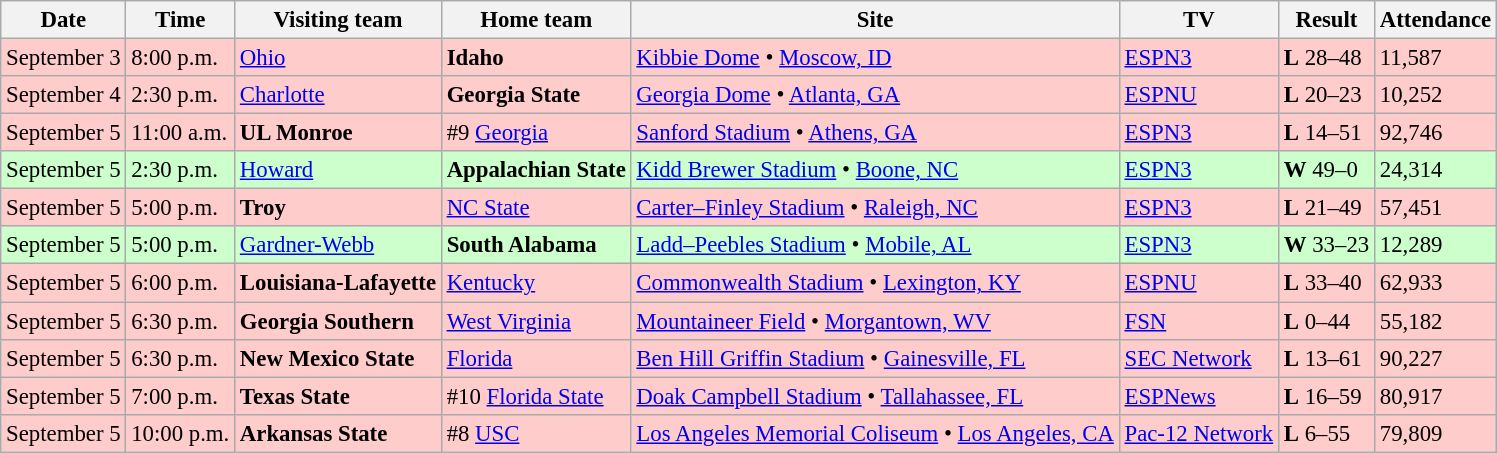<table class="wikitable" style="font-size:95%;">
<tr>
<th>Date</th>
<th>Time</th>
<th>Visiting team</th>
<th>Home team</th>
<th>Site</th>
<th>TV</th>
<th>Result</th>
<th>Attendance</th>
</tr>
<tr style="background:#fcc;">
<td>September 3</td>
<td>8:00 p.m.</td>
<td><a href='#'>Ohio</a></td>
<td><strong>Idaho</strong></td>
<td><a href='#'>Kibbie Dome</a> • <a href='#'>Moscow, ID</a></td>
<td><a href='#'>ESPN3</a></td>
<td><strong>L</strong> 28–48</td>
<td>11,587</td>
</tr>
<tr style="background:#fcc;">
<td>September 4</td>
<td>2:30 p.m.</td>
<td><a href='#'>Charlotte</a></td>
<td><strong>Georgia State</strong></td>
<td><a href='#'>Georgia Dome</a> • <a href='#'>Atlanta, GA</a></td>
<td><a href='#'>ESPNU</a></td>
<td><strong>L</strong> 20–23</td>
<td>10,252</td>
</tr>
<tr style="background:#fcc;">
<td>September 5</td>
<td>11:00 a.m.</td>
<td><strong>UL Monroe</strong></td>
<td>#9 <a href='#'>Georgia</a></td>
<td><a href='#'>Sanford Stadium</a> • <a href='#'>Athens, GA</a></td>
<td><a href='#'>ESPN3</a></td>
<td><strong>L</strong> 14–51</td>
<td>92,746</td>
</tr>
<tr style="background:#cfc;">
<td>September 5</td>
<td>2:30 p.m.</td>
<td><a href='#'>Howard</a></td>
<td><strong>Appalachian State</strong></td>
<td><a href='#'>Kidd Brewer Stadium</a> • <a href='#'>Boone, NC</a></td>
<td><a href='#'>ESPN3</a></td>
<td><strong>W</strong> 49–0</td>
<td>24,314</td>
</tr>
<tr style="background:#fcc;">
<td>September 5</td>
<td>5:00 p.m.</td>
<td><strong>Troy</strong></td>
<td><a href='#'>NC State</a></td>
<td><a href='#'>Carter–Finley Stadium</a> • <a href='#'>Raleigh, NC</a></td>
<td><a href='#'>ESPN3</a></td>
<td><strong>L</strong> 21–49</td>
<td>57,451</td>
</tr>
<tr style="background:#cfc;">
<td>September 5</td>
<td>5:00 p.m.</td>
<td><a href='#'>Gardner-Webb</a></td>
<td><strong>South Alabama</strong></td>
<td><a href='#'>Ladd–Peebles Stadium</a> • <a href='#'>Mobile, AL</a></td>
<td><a href='#'>ESPN3</a></td>
<td><strong>W</strong> 33–23</td>
<td>12,289</td>
</tr>
<tr style="background:#fcc;">
<td>September 5</td>
<td>6:00 p.m.</td>
<td><strong>Louisiana-Lafayette</strong></td>
<td><a href='#'>Kentucky</a></td>
<td><a href='#'>Commonwealth Stadium</a> • <a href='#'>Lexington, KY</a></td>
<td><a href='#'>ESPNU</a></td>
<td><strong>L</strong> 33–40</td>
<td>62,933</td>
</tr>
<tr style="background:#fcc;">
<td>September 5</td>
<td>6:30 p.m.</td>
<td><strong>Georgia Southern</strong></td>
<td><a href='#'>West Virginia</a></td>
<td><a href='#'>Mountaineer Field</a> • <a href='#'>Morgantown, WV</a></td>
<td><a href='#'>FSN</a></td>
<td><strong>L</strong> 0–44</td>
<td>55,182</td>
</tr>
<tr style="background:#fcc;">
<td>September 5</td>
<td>6:30 p.m.</td>
<td><strong>New Mexico State</strong></td>
<td><a href='#'>Florida</a></td>
<td><a href='#'>Ben Hill Griffin Stadium</a> • <a href='#'>Gainesville, FL</a></td>
<td><a href='#'>SEC Network</a></td>
<td><strong>L</strong> 13–61</td>
<td>90,227</td>
</tr>
<tr style="background:#fcc;">
<td>September 5</td>
<td>7:00 p.m.</td>
<td><strong>Texas State</strong></td>
<td>#10 <a href='#'>Florida State</a></td>
<td><a href='#'>Doak Campbell Stadium</a> • <a href='#'>Tallahassee, FL</a></td>
<td><a href='#'>ESPNews</a></td>
<td><strong>L</strong> 16–59</td>
<td>80,917</td>
</tr>
<tr style="background:#fcc;">
<td>September 5</td>
<td>10:00 p.m.</td>
<td><strong>Arkansas State</strong></td>
<td>#8 <a href='#'>USC</a></td>
<td><a href='#'>Los Angeles Memorial Coliseum</a> • <a href='#'>Los Angeles, CA</a></td>
<td><a href='#'>Pac-12 Network</a></td>
<td><strong>L</strong> 6–55</td>
<td>79,809</td>
</tr>
</table>
